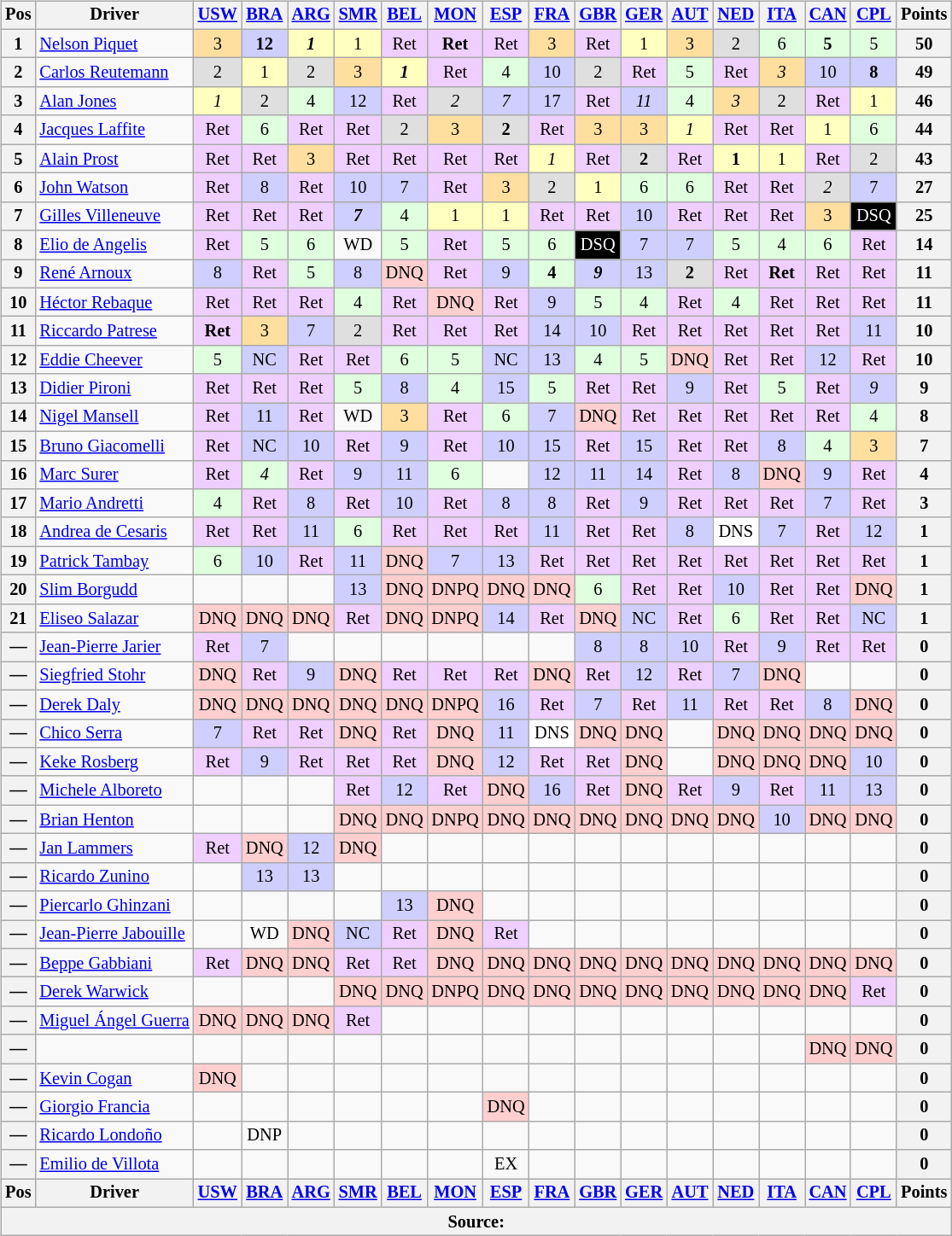<table>
<tr valign="top">
<td><br><table class="wikitable" style="font-size: 85%; text-align:center;">
<tr valign="top">
<th valign="middle">Pos</th>
<th valign="middle">Driver</th>
<th><a href='#'>USW</a><br></th>
<th><a href='#'>BRA</a><br></th>
<th><a href='#'>ARG</a><br></th>
<th><a href='#'>SMR</a><br></th>
<th><a href='#'>BEL</a><br></th>
<th><a href='#'>MON</a><br></th>
<th><a href='#'>ESP</a><br></th>
<th><a href='#'>FRA</a><br></th>
<th><a href='#'>GBR</a><br></th>
<th><a href='#'>GER</a><br></th>
<th><a href='#'>AUT</a><br></th>
<th><a href='#'>NED</a><br></th>
<th><a href='#'>ITA</a><br></th>
<th><a href='#'>CAN</a><br></th>
<th><a href='#'>CPL</a><br></th>
<th valign="middle">Points</th>
</tr>
<tr>
<th>1</th>
<td align="left"> <a href='#'>Nelson Piquet</a></td>
<td style="background:#ffdf9f;">3</td>
<td style="background:#cfcfff;"><strong>12</strong></td>
<td style="background:#ffffbf;"><strong><em>1</em></strong></td>
<td style="background:#ffffbf;">1</td>
<td style="background:#efcfff;">Ret</td>
<td style="background:#efcfff;"><strong>Ret</strong></td>
<td style="background:#efcfff;">Ret</td>
<td style="background:#ffdf9f;">3</td>
<td style="background:#efcfff;">Ret</td>
<td style="background:#ffffbf;">1</td>
<td style="background:#ffdf9f;">3</td>
<td style="background:#dfdfdf;">2</td>
<td style="background:#dfffdf;">6</td>
<td style="background:#dfffdf;"><strong>5</strong></td>
<td style="background:#dfffdf;">5</td>
<th>50</th>
</tr>
<tr>
<th>2</th>
<td align="left"> <a href='#'>Carlos Reutemann</a></td>
<td style="background:#dfdfdf;">2</td>
<td style="background:#ffffbf;">1</td>
<td style="background:#dfdfdf;">2</td>
<td style="background:#ffdf9f;">3</td>
<td style="background:#ffffbf;"><strong><em>1</em></strong></td>
<td style="background:#efcfff;">Ret</td>
<td style="background:#dfffdf;">4</td>
<td style="background:#cfcfff;">10</td>
<td style="background:#dfdfdf;">2</td>
<td style="background:#efcfff;">Ret</td>
<td style="background:#dfffdf;">5</td>
<td style="background:#efcfff;">Ret</td>
<td style="background:#ffdf9f;"><em>3</em></td>
<td style="background:#cfcfff;">10</td>
<td style="background:#cfcfff;"><strong>8</strong></td>
<th>49</th>
</tr>
<tr>
<th>3</th>
<td align="left"> <a href='#'>Alan Jones</a></td>
<td style="background:#ffffbf;"><em>1</em></td>
<td style="background:#dfdfdf;">2</td>
<td style="background:#dfffdf;">4</td>
<td style="background:#cfcfff;">12</td>
<td style="background:#efcfff;">Ret</td>
<td style="background:#dfdfdf;"><em>2</em></td>
<td style="background:#cfcfff;"><em>7</em></td>
<td style="background:#cfcfff;">17</td>
<td style="background:#efcfff;">Ret</td>
<td style="background:#cfcfff;"><em>11</em></td>
<td style="background:#dfffdf;">4</td>
<td style="background:#ffdf9f;"><em>3</em></td>
<td style="background:#dfdfdf;">2</td>
<td style="background:#efcfff;">Ret</td>
<td style="background:#ffffbf;">1</td>
<th>46</th>
</tr>
<tr>
<th>4</th>
<td align="left"> <a href='#'>Jacques Laffite</a></td>
<td style="background:#efcfff;">Ret</td>
<td style="background:#dfffdf;">6</td>
<td style="background:#efcfff;">Ret</td>
<td style="background:#efcfff;">Ret</td>
<td style="background:#dfdfdf;">2</td>
<td style="background:#ffdf9f;">3</td>
<td style="background:#dfdfdf;"><strong>2</strong></td>
<td style="background:#efcfff;">Ret</td>
<td style="background:#ffdf9f;">3</td>
<td style="background:#ffdf9f;">3</td>
<td style="background:#ffffbf;"><em>1</em></td>
<td style="background:#efcfff;">Ret</td>
<td style="background:#efcfff;">Ret</td>
<td style="background:#ffffbf;">1</td>
<td style="background:#dfffdf;">6</td>
<th>44</th>
</tr>
<tr>
<th>5</th>
<td align="left"> <a href='#'>Alain Prost</a></td>
<td style="background:#efcfff;">Ret</td>
<td style="background:#efcfff;">Ret</td>
<td style="background:#ffdf9f;">3</td>
<td style="background:#efcfff;">Ret</td>
<td style="background:#efcfff;">Ret</td>
<td style="background:#efcfff;">Ret</td>
<td style="background:#efcfff;">Ret</td>
<td style="background:#ffffbf;"><em>1</em></td>
<td style="background:#efcfff;">Ret</td>
<td style="background:#dfdfdf;"><strong>2</strong></td>
<td style="background:#efcfff;">Ret</td>
<td style="background:#ffffbf;"><strong>1</strong></td>
<td style="background:#ffffbf;">1</td>
<td style="background:#efcfff;">Ret</td>
<td style="background:#dfdfdf;">2</td>
<th>43</th>
</tr>
<tr>
<th>6</th>
<td align="left"> <a href='#'>John Watson</a></td>
<td style="background:#efcfff;">Ret</td>
<td style="background:#cfcfff;">8</td>
<td style="background:#efcfff;">Ret</td>
<td style="background:#cfcfff;">10</td>
<td style="background:#cfcfff;">7</td>
<td style="background:#efcfff;">Ret</td>
<td style="background:#ffdf9f;">3</td>
<td style="background:#dfdfdf;">2</td>
<td style="background:#ffffbf;">1</td>
<td style="background:#dfffdf;">6</td>
<td style="background:#dfffdf;">6</td>
<td style="background:#efcfff;">Ret</td>
<td style="background:#efcfff;">Ret</td>
<td style="background:#dfdfdf;"><em>2</em></td>
<td style="background:#cfcfff;">7</td>
<th>27</th>
</tr>
<tr>
<th>7</th>
<td align="left"> <a href='#'>Gilles Villeneuve</a></td>
<td style="background:#efcfff;">Ret</td>
<td style="background:#efcfff;">Ret</td>
<td style="background:#efcfff;">Ret</td>
<td style="background:#cfcfff;"><strong><em>7</em></strong></td>
<td style="background:#dfffdf;">4</td>
<td style="background:#ffffbf;">1</td>
<td style="background:#ffffbf;">1</td>
<td style="background:#efcfff;">Ret</td>
<td style="background:#efcfff;">Ret</td>
<td style="background:#cfcfff;">10</td>
<td style="background:#efcfff;">Ret</td>
<td style="background:#efcfff;">Ret</td>
<td style="background:#efcfff;">Ret</td>
<td style="background:#ffdf9f;">3</td>
<td style="background:#000000; color:white">DSQ</td>
<th>25</th>
</tr>
<tr>
<th>8</th>
<td align="left"> <a href='#'>Elio de Angelis</a></td>
<td style="background:#efcfff;">Ret</td>
<td style="background:#dfffdf;">5</td>
<td style="background:#dfffdf;">6</td>
<td>WD</td>
<td style="background:#dfffdf;">5</td>
<td style="background:#efcfff;">Ret</td>
<td style="background:#dfffdf;">5</td>
<td style="background:#dfffdf;">6</td>
<td style="background:#000000; color:white">DSQ</td>
<td style="background:#cfcfff;">7</td>
<td style="background:#cfcfff;">7</td>
<td style="background:#dfffdf;">5</td>
<td style="background:#dfffdf;">4</td>
<td style="background:#dfffdf;">6</td>
<td style="background:#efcfff;">Ret</td>
<th>14</th>
</tr>
<tr>
<th>9</th>
<td align="left"> <a href='#'>René Arnoux</a></td>
<td style="background:#cfcfff;">8</td>
<td style="background:#efcfff;">Ret</td>
<td style="background:#dfffdf;">5</td>
<td style="background:#cfcfff;">8</td>
<td style="background:#ffcfcf;">DNQ</td>
<td style="background:#efcfff;">Ret</td>
<td style="background:#cfcfff;">9</td>
<td style="background:#dfffdf;"><strong>4</strong></td>
<td style="background:#cfcfff;"><strong><em>9</em></strong></td>
<td style="background:#cfcfff;">13</td>
<td style="background:#dfdfdf;"><strong>2</strong></td>
<td style="background:#efcfff;">Ret</td>
<td style="background:#efcfff;"><strong>Ret</strong></td>
<td style="background:#efcfff;">Ret</td>
<td style="background:#efcfff;">Ret</td>
<th>11</th>
</tr>
<tr>
<th>10</th>
<td align="left"> <a href='#'>Héctor Rebaque</a></td>
<td style="background:#efcfff;">Ret</td>
<td style="background:#efcfff;">Ret</td>
<td style="background:#efcfff;">Ret</td>
<td style="background:#dfffdf;">4</td>
<td style="background:#efcfff;">Ret</td>
<td style="background:#ffcfcf;">DNQ</td>
<td style="background:#efcfff;">Ret</td>
<td style="background:#cfcfff;">9</td>
<td style="background:#dfffdf;">5</td>
<td style="background:#dfffdf;">4</td>
<td style="background:#efcfff;">Ret</td>
<td style="background:#dfffdf;">4</td>
<td style="background:#efcfff;">Ret</td>
<td style="background:#efcfff;">Ret</td>
<td style="background:#efcfff;">Ret</td>
<th>11</th>
</tr>
<tr>
<th>11</th>
<td align="left"> <a href='#'>Riccardo Patrese</a></td>
<td style="background:#efcfff;"><strong>Ret</strong></td>
<td style="background:#ffdf9f;">3</td>
<td style="background:#cfcfff;">7</td>
<td style="background:#dfdfdf;">2</td>
<td style="background:#efcfff;">Ret</td>
<td style="background:#efcfff;">Ret</td>
<td style="background:#efcfff;">Ret</td>
<td style="background:#cfcfff;">14</td>
<td style="background:#cfcfff;">10</td>
<td style="background:#efcfff;">Ret</td>
<td style="background:#efcfff;">Ret</td>
<td style="background:#efcfff;">Ret</td>
<td style="background:#efcfff;">Ret</td>
<td style="background:#efcfff;">Ret</td>
<td style="background:#cfcfff;">11</td>
<th>10</th>
</tr>
<tr>
<th>12</th>
<td align="left"> <a href='#'>Eddie Cheever</a></td>
<td style="background:#dfffdf;">5</td>
<td style="background:#cfcfff;">NC</td>
<td style="background:#efcfff;">Ret</td>
<td style="background:#efcfff;">Ret</td>
<td style="background:#dfffdf;">6</td>
<td style="background:#dfffdf;">5</td>
<td style="background:#cfcfff;">NC</td>
<td style="background:#cfcfff;">13</td>
<td style="background:#dfffdf;">4</td>
<td style="background:#dfffdf;">5</td>
<td style="background:#ffcfcf;">DNQ</td>
<td style="background:#efcfff;">Ret</td>
<td style="background:#efcfff;">Ret</td>
<td style="background:#cfcfff;">12</td>
<td style="background:#efcfff;">Ret</td>
<th>10</th>
</tr>
<tr>
<th>13</th>
<td align="left"> <a href='#'>Didier Pironi</a></td>
<td style="background:#efcfff;">Ret</td>
<td style="background:#efcfff;">Ret</td>
<td style="background:#efcfff;">Ret</td>
<td style="background:#dfffdf;">5</td>
<td style="background:#cfcfff;">8</td>
<td style="background:#dfffdf;">4</td>
<td style="background:#cfcfff;">15</td>
<td style="background:#dfffdf;">5</td>
<td style="background:#efcfff;">Ret</td>
<td style="background:#efcfff;">Ret</td>
<td style="background:#cfcfff;">9</td>
<td style="background:#efcfff;">Ret</td>
<td style="background:#dfffdf;">5</td>
<td style="background:#efcfff;">Ret</td>
<td style="background:#cfcfff;"><em>9</em></td>
<th>9</th>
</tr>
<tr>
<th>14</th>
<td align="left"> <a href='#'>Nigel Mansell</a></td>
<td style="background:#efcfff;">Ret</td>
<td style="background:#cfcfff;">11</td>
<td style="background:#efcfff;">Ret</td>
<td>WD</td>
<td style="background:#ffdf9f;">3</td>
<td style="background:#efcfff;">Ret</td>
<td style="background:#dfffdf;">6</td>
<td style="background:#cfcfff;">7</td>
<td style="background:#ffcfcf;">DNQ</td>
<td style="background:#efcfff;">Ret</td>
<td style="background:#efcfff;">Ret</td>
<td style="background:#efcfff;">Ret</td>
<td style="background:#efcfff;">Ret</td>
<td style="background:#efcfff;">Ret</td>
<td style="background:#dfffdf;">4</td>
<th>8</th>
</tr>
<tr>
<th>15</th>
<td align="left"> <a href='#'>Bruno Giacomelli</a></td>
<td style="background:#efcfff;">Ret</td>
<td style="background:#cfcfff;">NC</td>
<td style="background:#cfcfff;">10</td>
<td style="background:#efcfff;">Ret</td>
<td style="background:#cfcfff;">9</td>
<td style="background:#efcfff;">Ret</td>
<td style="background:#cfcfff;">10</td>
<td style="background:#cfcfff;">15</td>
<td style="background:#efcfff;">Ret</td>
<td style="background:#cfcfff;">15</td>
<td style="background:#efcfff;">Ret</td>
<td style="background:#efcfff;">Ret</td>
<td style="background:#cfcfff;">8</td>
<td style="background:#dfffdf;">4</td>
<td style="background:#ffdf9f;">3</td>
<th>7</th>
</tr>
<tr>
<th>16</th>
<td align="left"> <a href='#'>Marc Surer</a></td>
<td style="background:#efcfff;">Ret</td>
<td style="background:#dfffdf;"><em>4</em></td>
<td style="background:#efcfff;">Ret</td>
<td style="background:#cfcfff;">9</td>
<td style="background:#cfcfff;">11</td>
<td style="background:#dfffdf;">6</td>
<td></td>
<td style="background:#cfcfff;">12</td>
<td style="background:#cfcfff;">11</td>
<td style="background:#cfcfff;">14</td>
<td style="background:#efcfff;">Ret</td>
<td style="background:#cfcfff;">8</td>
<td style="background:#ffcfcf;">DNQ</td>
<td style="background:#cfcfff;">9</td>
<td style="background:#efcfff;">Ret</td>
<th>4</th>
</tr>
<tr>
<th>17</th>
<td align="left"> <a href='#'>Mario Andretti</a></td>
<td style="background:#dfffdf;">4</td>
<td style="background:#efcfff;">Ret</td>
<td style="background:#cfcfff;">8</td>
<td style="background:#efcfff;">Ret</td>
<td style="background:#cfcfff;">10</td>
<td style="background:#efcfff;">Ret</td>
<td style="background:#cfcfff;">8</td>
<td style="background:#cfcfff;">8</td>
<td style="background:#efcfff;">Ret</td>
<td style="background:#cfcfff;">9</td>
<td style="background:#efcfff;">Ret</td>
<td style="background:#efcfff;">Ret</td>
<td style="background:#efcfff;">Ret</td>
<td style="background:#cfcfff;">7</td>
<td style="background:#efcfff;">Ret</td>
<th>3</th>
</tr>
<tr>
<th>18</th>
<td align="left"> <a href='#'>Andrea de Cesaris</a></td>
<td style="background:#efcfff;">Ret</td>
<td style="background:#efcfff;">Ret</td>
<td style="background:#cfcfff;">11</td>
<td style="background:#dfffdf;">6</td>
<td style="background:#efcfff;">Ret</td>
<td style="background:#efcfff;">Ret</td>
<td style="background:#efcfff;">Ret</td>
<td style="background:#cfcfff;">11</td>
<td style="background:#efcfff;">Ret</td>
<td style="background:#efcfff;">Ret</td>
<td style="background:#cfcfff;">8</td>
<td style="background:#ffffff;">DNS</td>
<td style="background:#cfcfff;">7</td>
<td style="background:#efcfff;">Ret</td>
<td style="background:#cfcfff;">12</td>
<th>1</th>
</tr>
<tr>
<th>19</th>
<td align="left"> <a href='#'>Patrick Tambay</a></td>
<td style="background:#dfffdf;">6</td>
<td style="background:#cfcfff;">10</td>
<td style="background:#efcfff;">Ret</td>
<td style="background:#cfcfff;">11</td>
<td style="background:#ffcfcf;">DNQ</td>
<td style="background:#cfcfff;">7</td>
<td style="background:#cfcfff;">13</td>
<td style="background:#efcfff;">Ret</td>
<td style="background:#efcfff;">Ret</td>
<td style="background:#efcfff;">Ret</td>
<td style="background:#efcfff;">Ret</td>
<td style="background:#efcfff;">Ret</td>
<td style="background:#efcfff;">Ret</td>
<td style="background:#efcfff;">Ret</td>
<td style="background:#efcfff;">Ret</td>
<th>1</th>
</tr>
<tr>
<th>20</th>
<td align="left"> <a href='#'>Slim Borgudd</a></td>
<td></td>
<td></td>
<td></td>
<td style="background:#cfcfff;">13</td>
<td style="background:#ffcfcf;">DNQ</td>
<td style="background:#ffcfcf;">DNPQ</td>
<td style="background:#ffcfcf;">DNQ</td>
<td style="background:#ffcfcf;">DNQ</td>
<td style="background:#dfffdf;">6</td>
<td style="background:#efcfff;">Ret</td>
<td style="background:#efcfff;">Ret</td>
<td style="background:#cfcfff;">10</td>
<td style="background:#efcfff;">Ret</td>
<td style="background:#efcfff;">Ret</td>
<td style="background:#ffcfcf;">DNQ</td>
<th>1</th>
</tr>
<tr>
<th>21</th>
<td align="left"> <a href='#'>Eliseo Salazar</a></td>
<td style="background:#ffcfcf;">DNQ</td>
<td style="background:#ffcfcf;">DNQ</td>
<td style="background:#ffcfcf;">DNQ</td>
<td style="background:#efcfff;">Ret</td>
<td style="background:#ffcfcf;">DNQ</td>
<td style="background:#ffcfcf;">DNPQ</td>
<td style="background:#cfcfff;">14</td>
<td style="background:#efcfff;">Ret</td>
<td style="background:#ffcfcf;">DNQ</td>
<td style="background:#cfcfff;">NC</td>
<td style="background:#efcfff;">Ret</td>
<td style="background:#dfffdf;">6</td>
<td style="background:#efcfff;">Ret</td>
<td style="background:#efcfff;">Ret</td>
<td style="background:#cfcfff;">NC</td>
<th>1</th>
</tr>
<tr>
<th>—</th>
<td align="left"> <a href='#'>Jean-Pierre Jarier</a></td>
<td style="background:#efcfff;">Ret</td>
<td style="background:#cfcfff;">7</td>
<td></td>
<td></td>
<td></td>
<td></td>
<td></td>
<td></td>
<td style="background:#cfcfff;">8</td>
<td style="background:#cfcfff;">8</td>
<td style="background:#cfcfff;">10</td>
<td style="background:#efcfff;">Ret</td>
<td style="background:#cfcfff;">9</td>
<td style="background:#efcfff;">Ret</td>
<td style="background:#efcfff;">Ret</td>
<th>0</th>
</tr>
<tr>
<th>—</th>
<td align="left"> <a href='#'>Siegfried Stohr</a></td>
<td style="background:#ffcfcf;">DNQ</td>
<td style="background:#efcfff;">Ret</td>
<td style="background:#cfcfff;">9</td>
<td style="background:#ffcfcf;">DNQ</td>
<td style="background:#efcfff;">Ret</td>
<td style="background:#efcfff;">Ret</td>
<td style="background:#efcfff;">Ret</td>
<td style="background:#ffcfcf;">DNQ</td>
<td style="background:#efcfff;">Ret</td>
<td style="background:#cfcfff;">12</td>
<td style="background:#efcfff;">Ret</td>
<td style="background:#cfcfff;">7</td>
<td style="background:#ffcfcf;">DNQ</td>
<td></td>
<td></td>
<th>0</th>
</tr>
<tr>
<th>—</th>
<td align="left"> <a href='#'>Derek Daly</a></td>
<td style="background:#ffcfcf;">DNQ</td>
<td style="background:#ffcfcf;">DNQ</td>
<td style="background:#ffcfcf;">DNQ</td>
<td style="background:#ffcfcf;">DNQ</td>
<td style="background:#ffcfcf;">DNQ</td>
<td style="background:#ffcfcf;">DNPQ</td>
<td style="background:#cfcfff;">16</td>
<td style="background:#efcfff;">Ret</td>
<td style="background:#cfcfff;">7</td>
<td style="background:#efcfff;">Ret</td>
<td style="background:#cfcfff;">11</td>
<td style="background:#efcfff;">Ret</td>
<td style="background:#efcfff;">Ret</td>
<td style="background:#cfcfff;">8</td>
<td style="background:#ffcfcf;">DNQ</td>
<th>0</th>
</tr>
<tr>
<th>—</th>
<td align="left"> <a href='#'>Chico Serra</a></td>
<td style="background:#cfcfff;">7</td>
<td style="background:#efcfff;">Ret</td>
<td style="background:#efcfff;">Ret</td>
<td style="background:#ffcfcf;">DNQ</td>
<td style="background:#efcfff;">Ret</td>
<td style="background:#ffcfcf;">DNQ</td>
<td style="background:#cfcfff;">11</td>
<td style="background:#ffffff;">DNS</td>
<td style="background:#ffcfcf;">DNQ</td>
<td style="background:#ffcfcf;">DNQ</td>
<td></td>
<td style="background:#ffcfcf;">DNQ</td>
<td style="background:#ffcfcf;">DNQ</td>
<td style="background:#ffcfcf;">DNQ</td>
<td style="background:#ffcfcf;">DNQ</td>
<th>0</th>
</tr>
<tr>
<th>—</th>
<td align="left"> <a href='#'>Keke Rosberg</a></td>
<td style="background:#efcfff;">Ret</td>
<td style="background:#cfcfff;">9</td>
<td style="background:#efcfff;">Ret</td>
<td style="background:#efcfff;">Ret</td>
<td style="background:#efcfff;">Ret</td>
<td style="background:#ffcfcf;">DNQ</td>
<td style="background:#cfcfff;">12</td>
<td style="background:#efcfff;">Ret</td>
<td style="background:#efcfff;">Ret</td>
<td style="background:#ffcfcf;">DNQ</td>
<td></td>
<td style="background:#ffcfcf;">DNQ</td>
<td style="background:#ffcfcf;">DNQ</td>
<td style="background:#ffcfcf;">DNQ</td>
<td style="background:#cfcfff;">10</td>
<th>0</th>
</tr>
<tr>
<th>—</th>
<td align="left"> <a href='#'>Michele Alboreto</a></td>
<td></td>
<td></td>
<td></td>
<td style="background:#efcfff;">Ret</td>
<td style="background:#cfcfff;">12</td>
<td style="background:#efcfff;">Ret</td>
<td style="background:#ffcfcf;">DNQ</td>
<td style="background:#cfcfff;">16</td>
<td style="background:#efcfff;">Ret</td>
<td style="background:#ffcfcf;">DNQ</td>
<td style="background:#efcfff;">Ret</td>
<td style="background:#cfcfff;">9</td>
<td style="background:#efcfff;">Ret</td>
<td style="background:#cfcfff;">11</td>
<td style="background:#cfcfff;">13</td>
<th>0</th>
</tr>
<tr>
<th>—</th>
<td align="left"> <a href='#'>Brian Henton</a></td>
<td></td>
<td></td>
<td></td>
<td style="background:#ffcfcf;">DNQ</td>
<td style="background:#ffcfcf;">DNQ</td>
<td style="background:#ffcfcf;">DNPQ</td>
<td style="background:#ffcfcf;">DNQ</td>
<td style="background:#ffcfcf;">DNQ</td>
<td style="background:#ffcfcf;">DNQ</td>
<td style="background:#ffcfcf;">DNQ</td>
<td style="background:#ffcfcf;">DNQ</td>
<td style="background:#ffcfcf;">DNQ</td>
<td style="background:#cfcfff;">10</td>
<td style="background:#ffcfcf;">DNQ</td>
<td style="background:#ffcfcf;">DNQ</td>
<th>0</th>
</tr>
<tr>
<th>—</th>
<td align="left"> <a href='#'>Jan Lammers</a></td>
<td style="background:#efcfff;">Ret</td>
<td style="background:#ffcfcf;">DNQ</td>
<td style="background:#cfcfff;">12</td>
<td style="background:#ffcfcf;">DNQ</td>
<td></td>
<td></td>
<td></td>
<td></td>
<td></td>
<td></td>
<td></td>
<td></td>
<td></td>
<td></td>
<td></td>
<th>0</th>
</tr>
<tr>
<th>—</th>
<td align="left"> <a href='#'>Ricardo Zunino</a></td>
<td></td>
<td style="background:#cfcfff;">13</td>
<td style="background:#cfcfff;">13</td>
<td></td>
<td></td>
<td></td>
<td></td>
<td></td>
<td></td>
<td></td>
<td></td>
<td></td>
<td></td>
<td></td>
<td></td>
<th>0</th>
</tr>
<tr>
<th>—</th>
<td align="left"> <a href='#'>Piercarlo Ghinzani</a></td>
<td></td>
<td></td>
<td></td>
<td></td>
<td style="background:#cfcfff;">13</td>
<td style="background:#ffcfcf;">DNQ</td>
<td></td>
<td></td>
<td></td>
<td></td>
<td></td>
<td></td>
<td></td>
<td></td>
<td></td>
<th>0</th>
</tr>
<tr>
<th>—</th>
<td align="left"> <a href='#'>Jean-Pierre Jabouille</a></td>
<td></td>
<td>WD</td>
<td style="background:#ffcfcf;">DNQ</td>
<td style="background:#cfcfff;">NC</td>
<td style="background:#efcfff;">Ret</td>
<td style="background:#ffcfcf;">DNQ</td>
<td style="background:#efcfff;">Ret</td>
<td></td>
<td></td>
<td></td>
<td></td>
<td></td>
<td></td>
<td></td>
<td></td>
<th>0</th>
</tr>
<tr>
<th>—</th>
<td align="left"> <a href='#'>Beppe Gabbiani</a></td>
<td style="background:#efcfff;">Ret</td>
<td style="background:#ffcfcf;">DNQ</td>
<td style="background:#ffcfcf;">DNQ</td>
<td style="background:#efcfff;">Ret</td>
<td style="background:#efcfff;">Ret</td>
<td style="background:#ffcfcf;">DNQ</td>
<td style="background:#ffcfcf;">DNQ</td>
<td style="background:#ffcfcf;">DNQ</td>
<td style="background:#ffcfcf;">DNQ</td>
<td style="background:#ffcfcf;">DNQ</td>
<td style="background:#ffcfcf;">DNQ</td>
<td style="background:#ffcfcf;">DNQ</td>
<td style="background:#ffcfcf;">DNQ</td>
<td style="background:#ffcfcf;">DNQ</td>
<td style="background:#ffcfcf;">DNQ</td>
<th>0</th>
</tr>
<tr>
<th>—</th>
<td align="left"> <a href='#'>Derek Warwick</a></td>
<td></td>
<td></td>
<td></td>
<td style="background:#ffcfcf;">DNQ</td>
<td style="background:#ffcfcf;">DNQ</td>
<td style="background:#ffcfcf;">DNPQ</td>
<td style="background:#ffcfcf;">DNQ</td>
<td style="background:#ffcfcf;">DNQ</td>
<td style="background:#ffcfcf;">DNQ</td>
<td style="background:#ffcfcf;">DNQ</td>
<td style="background:#ffcfcf;">DNQ</td>
<td style="background:#ffcfcf;">DNQ</td>
<td style="background:#ffcfcf;">DNQ</td>
<td style="background:#ffcfcf;">DNQ</td>
<td style="background:#efcfff;">Ret</td>
<th>0</th>
</tr>
<tr>
<th>—</th>
<td align="left"> <a href='#'>Miguel Ángel Guerra</a></td>
<td style="background:#ffcfcf;">DNQ</td>
<td style="background:#ffcfcf;">DNQ</td>
<td style="background:#ffcfcf;">DNQ</td>
<td style="background:#efcfff;">Ret</td>
<td></td>
<td></td>
<td></td>
<td></td>
<td></td>
<td></td>
<td></td>
<td></td>
<td></td>
<td></td>
<td></td>
<th>0</th>
</tr>
<tr>
<th>—</th>
<td align="left"></td>
<td></td>
<td></td>
<td></td>
<td></td>
<td></td>
<td></td>
<td></td>
<td></td>
<td></td>
<td></td>
<td></td>
<td></td>
<td></td>
<td style="background:#ffcfcf;">DNQ</td>
<td style="background:#ffcfcf;">DNQ</td>
<th>0</th>
</tr>
<tr>
<th>—</th>
<td align="left"> <a href='#'>Kevin Cogan</a></td>
<td style="background:#ffcfcf;">DNQ</td>
<td></td>
<td></td>
<td></td>
<td></td>
<td></td>
<td></td>
<td></td>
<td></td>
<td></td>
<td></td>
<td></td>
<td></td>
<td></td>
<td></td>
<th>0</th>
</tr>
<tr>
<th>—</th>
<td align="left"> <a href='#'>Giorgio Francia</a></td>
<td></td>
<td></td>
<td></td>
<td></td>
<td></td>
<td></td>
<td style="background:#ffcfcf;">DNQ</td>
<td></td>
<td></td>
<td></td>
<td></td>
<td></td>
<td></td>
<td></td>
<td></td>
<th>0</th>
</tr>
<tr>
<th>—</th>
<td align="left"> <a href='#'>Ricardo Londoño</a></td>
<td></td>
<td>DNP</td>
<td></td>
<td></td>
<td></td>
<td></td>
<td></td>
<td></td>
<td></td>
<td></td>
<td></td>
<td></td>
<td></td>
<td></td>
<td></td>
<th>0</th>
</tr>
<tr>
<th>—</th>
<td align="left"> <a href='#'>Emilio de Villota</a></td>
<td></td>
<td></td>
<td></td>
<td></td>
<td></td>
<td></td>
<td>EX</td>
<td></td>
<td></td>
<td></td>
<td></td>
<td></td>
<td></td>
<td></td>
<td></td>
<th>0</th>
</tr>
<tr valign="top">
<th valign="middle">Pos</th>
<th valign="middle">Driver</th>
<th><a href='#'>USW</a><br></th>
<th><a href='#'>BRA</a><br></th>
<th><a href='#'>ARG</a><br></th>
<th><a href='#'>SMR</a><br></th>
<th><a href='#'>BEL</a><br></th>
<th><a href='#'>MON</a><br></th>
<th><a href='#'>ESP</a><br></th>
<th><a href='#'>FRA</a><br></th>
<th><a href='#'>GBR</a><br></th>
<th><a href='#'>GER</a><br></th>
<th><a href='#'>AUT</a><br></th>
<th><a href='#'>NED</a><br></th>
<th><a href='#'>ITA</a><br></th>
<th><a href='#'>CAN</a><br></th>
<th><a href='#'>CPL</a><br></th>
<th valign="middle">Points</th>
</tr>
<tr>
<th colspan=18>Source:</th>
</tr>
</table>
</td>
<td><br>
<br></td>
</tr>
</table>
